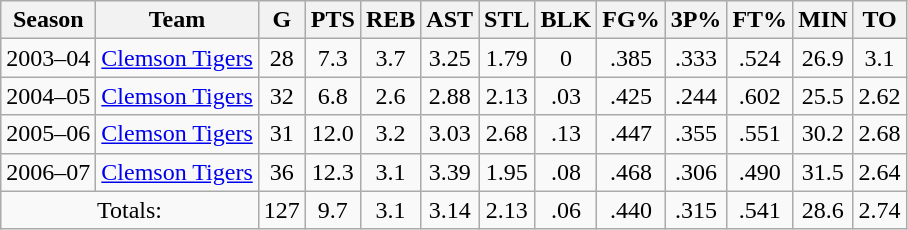<table class="wikitable" style="text-align: center;">
<tr>
<th>Season</th>
<th>Team</th>
<th>G</th>
<th>PTS</th>
<th>REB</th>
<th>AST</th>
<th>STL</th>
<th>BLK</th>
<th>FG%</th>
<th>3P%</th>
<th>FT%</th>
<th>MIN</th>
<th>TO</th>
</tr>
<tr>
<td>2003–04</td>
<td><a href='#'>Clemson Tigers</a></td>
<td>28</td>
<td>7.3</td>
<td>3.7</td>
<td>3.25</td>
<td>1.79</td>
<td>0</td>
<td>.385</td>
<td>.333</td>
<td>.524</td>
<td>26.9</td>
<td>3.1</td>
</tr>
<tr>
<td>2004–05</td>
<td><a href='#'>Clemson Tigers</a></td>
<td>32</td>
<td>6.8</td>
<td>2.6</td>
<td>2.88</td>
<td>2.13</td>
<td>.03</td>
<td>.425</td>
<td>.244</td>
<td>.602</td>
<td>25.5</td>
<td>2.62</td>
</tr>
<tr>
<td>2005–06</td>
<td><a href='#'>Clemson Tigers</a></td>
<td>31</td>
<td>12.0</td>
<td>3.2</td>
<td>3.03</td>
<td>2.68</td>
<td>.13</td>
<td>.447</td>
<td>.355</td>
<td>.551</td>
<td>30.2</td>
<td>2.68</td>
</tr>
<tr>
<td>2006–07</td>
<td><a href='#'>Clemson Tigers</a></td>
<td>36</td>
<td>12.3</td>
<td>3.1</td>
<td>3.39</td>
<td>1.95</td>
<td>.08</td>
<td>.468</td>
<td>.306</td>
<td>.490</td>
<td>31.5</td>
<td>2.64</td>
</tr>
<tr>
<td colspan=2>Totals:</td>
<td>127</td>
<td>9.7</td>
<td>3.1</td>
<td>3.14</td>
<td>2.13</td>
<td>.06</td>
<td>.440</td>
<td>.315</td>
<td>.541</td>
<td>28.6</td>
<td>2.74</td>
</tr>
</table>
